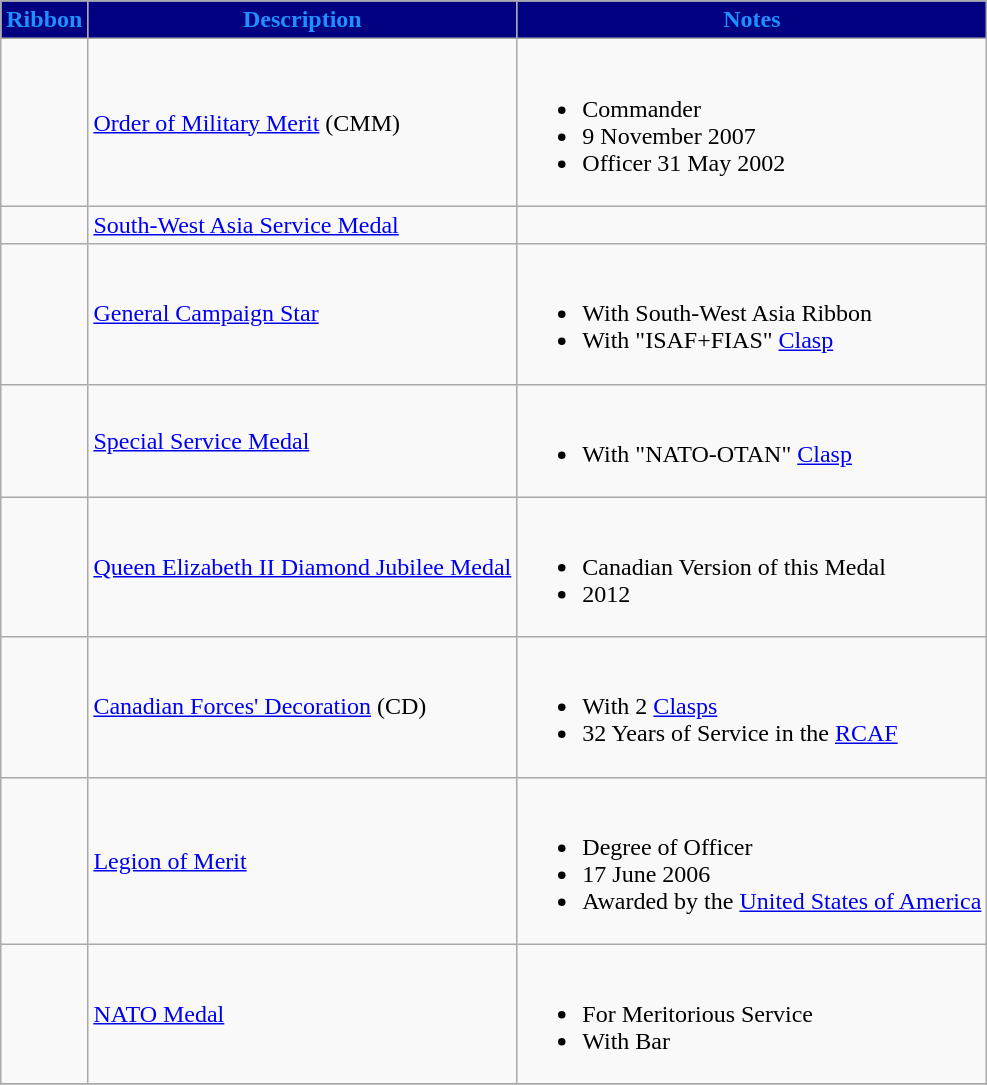<table class="wikitable">
<tr style="background:Navy;color:DodgerBlue" align="center">
<td><strong>Ribbon</strong></td>
<td><strong>Description</strong></td>
<td><strong>Notes</strong></td>
</tr>
<tr>
<td></td>
<td><a href='#'>Order of Military Merit</a> (CMM)</td>
<td><br><ul><li>Commander</li><li>9 November 2007</li><li>Officer 31 May 2002</li></ul></td>
</tr>
<tr>
<td></td>
<td><a href='#'>South-West Asia Service Medal</a></td>
<td></td>
</tr>
<tr>
<td></td>
<td><a href='#'>General Campaign Star</a></td>
<td><br><ul><li>With South-West Asia Ribbon</li><li>With "ISAF+FIAS" <a href='#'>Clasp</a></li></ul></td>
</tr>
<tr>
<td></td>
<td><a href='#'>Special Service Medal</a></td>
<td><br><ul><li>With "NATO-OTAN" <a href='#'>Clasp</a></li></ul></td>
</tr>
<tr>
<td></td>
<td><a href='#'>Queen Elizabeth II Diamond Jubilee Medal</a></td>
<td><br><ul><li>Canadian Version of this Medal</li><li>2012</li></ul></td>
</tr>
<tr>
<td></td>
<td><a href='#'>Canadian Forces' Decoration</a> (CD)</td>
<td><br><ul><li>With 2 <a href='#'>Clasps</a></li><li>32 Years of Service in the <a href='#'>RCAF</a></li></ul></td>
</tr>
<tr>
<td></td>
<td><a href='#'>Legion of Merit</a></td>
<td><br><ul><li>Degree of Officer</li><li>17 June 2006</li><li>Awarded by the <a href='#'>United States of America</a></li></ul></td>
</tr>
<tr>
<td></td>
<td><a href='#'>NATO Medal</a></td>
<td><br><ul><li>For Meritorious Service</li><li>With Bar</li></ul></td>
</tr>
<tr>
</tr>
</table>
